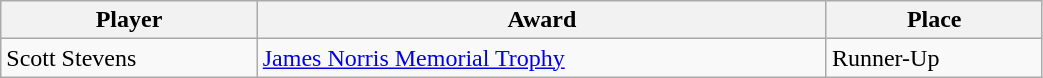<table class="wikitable" style="width:55%;">
<tr>
<th>Player</th>
<th>Award</th>
<th>Place</th>
</tr>
<tr>
<td>Scott Stevens</td>
<td><a href='#'>James Norris Memorial Trophy</a></td>
<td>Runner-Up</td>
</tr>
</table>
